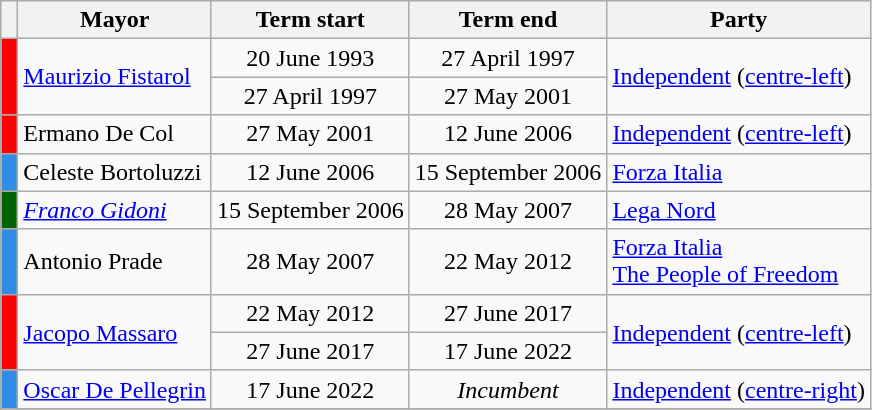<table class="wikitable">
<tr>
<th class=unsortable> </th>
<th>Mayor</th>
<th>Term start</th>
<th>Term end</th>
<th>Party</th>
</tr>
<tr>
<th rowspan=2 style="background:#FF0000;"></th>
<td rowspan=2><a href='#'>Maurizio Fistarol</a></td>
<td align=center>20 June 1993</td>
<td align=center>27 April 1997</td>
<td rowspan=2><a href='#'>Independent</a> (<a href='#'>centre-left</a>)</td>
</tr>
<tr>
<td align=center>27 April 1997</td>
<td align=center>27 May 2001</td>
</tr>
<tr>
<th style="background:#FF0000;"></th>
<td>Ermano De Col</td>
<td align=center>27 May 2001</td>
<td align=center>12 June 2006</td>
<td><a href='#'>Independent</a> (<a href='#'>centre-left</a>)</td>
</tr>
<tr>
<th style="background:#318CE7;"></th>
<td>Celeste Bortoluzzi</td>
<td align=center>12 June 2006</td>
<td align=center>15 September 2006</td>
<td><a href='#'>Forza Italia</a></td>
</tr>
<tr>
<th style="background:#006400;"></th>
<td><em><a href='#'>Franco Gidoni</a></em></td>
<td align=center>15 September 2006</td>
<td align=center>28 May 2007</td>
<td><a href='#'>Lega Nord</a></td>
</tr>
<tr>
<th style="background:#318CE7;"></th>
<td>Antonio Prade</td>
<td align=center>28 May 2007</td>
<td align=center>22 May 2012</td>
<td><a href='#'>Forza Italia</a><br><a href='#'>The People of Freedom</a></td>
</tr>
<tr>
<th rowspan=2 style="background:#FF0000;"></th>
<td rowspan=2><a href='#'>Jacopo Massaro</a></td>
<td align=center>22 May 2012</td>
<td align=center>27 June 2017</td>
<td rowspan=2><a href='#'>Independent</a> (<a href='#'>centre-left</a>)</td>
</tr>
<tr>
<td align=center>27 June 2017</td>
<td align=center>17 June 2022</td>
</tr>
<tr>
<th style="background:#318CE7;"></th>
<td><a href='#'>Oscar De Pellegrin</a></td>
<td align=center>17 June 2022</td>
<td align=center><em>Incumbent</em></td>
<td><a href='#'>Independent</a> (<a href='#'>centre-right</a>)</td>
</tr>
<tr>
</tr>
</table>
